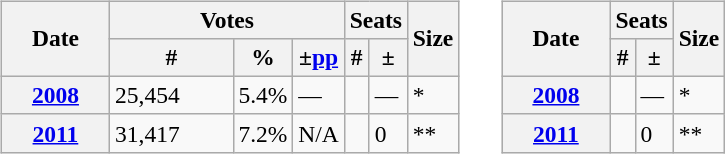<table>
<tr>
<td style="vertical-align:top"><br><table class="wikitable" style="font-size:98%;">
<tr>
<th width="65" rowspan="2">Date</th>
<th colspan="3">Votes</th>
<th colspan="2">Seats</th>
<th rowspan="2">Size</th>
</tr>
<tr>
<th width="75">#</th>
<th>%</th>
<th>±<a href='#'>pp</a></th>
<th>#</th>
<th>±</th>
</tr>
<tr>
<th><a href='#'>2008</a></th>
<td>25,454</td>
<td>5.4%</td>
<td>—</td>
<td style="text-align:center;"></td>
<td>—</td>
<td>*</td>
</tr>
<tr>
<th><a href='#'>2011</a></th>
<td>31,417</td>
<td>7.2%</td>
<td>N/A</td>
<td style="text-align:center;"></td>
<td>0</td>
<td>**</td>
</tr>
</table>
</td>
<td colwidth="1em"> </td>
<td style="vertical-align:top"><br><table class="wikitable" style="font-size:98%;">
<tr>
<th width="65" rowspan="2">Date</th>
<th colspan="2">Seats</th>
<th rowspan="2">Size</th>
</tr>
<tr>
<th>#</th>
<th>±</th>
</tr>
<tr>
<th><a href='#'>2008</a></th>
<td style="text-align:center;"></td>
<td>—</td>
<td>*</td>
</tr>
<tr>
<th><a href='#'>2011</a></th>
<td style="text-align:center;"></td>
<td>0</td>
<td>**</td>
</tr>
</table>
</td>
</tr>
</table>
